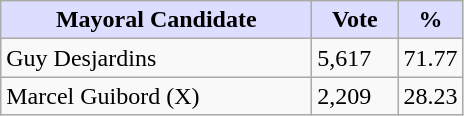<table class="wikitable">
<tr>
<th style="background:#ddf; width:200px;">Mayoral Candidate </th>
<th style="background:#ddf; width:50px;">Vote</th>
<th style="background:#ddf; width:30px;">%</th>
</tr>
<tr>
<td>Guy Desjardins</td>
<td>5,617</td>
<td>71.77</td>
</tr>
<tr>
<td>Marcel Guibord (X)</td>
<td>2,209</td>
<td>28.23</td>
</tr>
</table>
